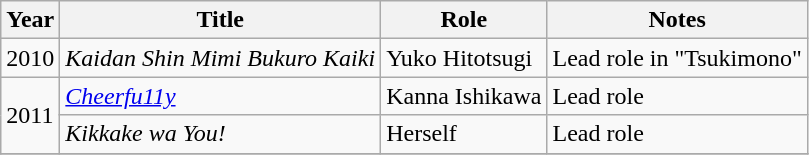<table class="wikitable sortable">
<tr>
<th>Year</th>
<th>Title</th>
<th>Role</th>
<th class="unsortable">Notes</th>
</tr>
<tr>
<td>2010</td>
<td><em>Kaidan Shin Mimi Bukuro Kaiki</em></td>
<td>Yuko Hitotsugi</td>
<td>Lead role in "Tsukimono"</td>
</tr>
<tr>
<td rowspan="2">2011</td>
<td><em><a href='#'>Cheerfu11y</a></em></td>
<td>Kanna Ishikawa</td>
<td>Lead role</td>
</tr>
<tr>
<td><em>Kikkake wa You!</em></td>
<td>Herself</td>
<td>Lead role</td>
</tr>
<tr>
</tr>
</table>
